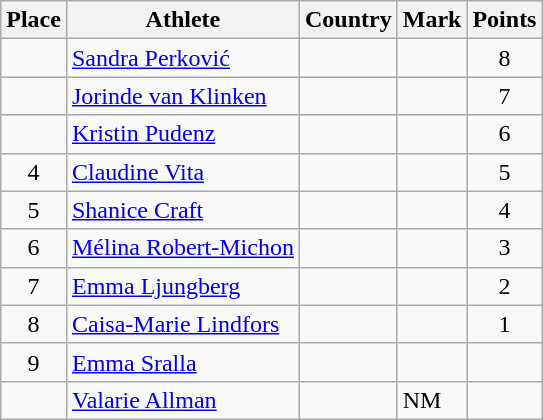<table class="wikitable">
<tr>
<th>Place</th>
<th>Athlete</th>
<th>Country</th>
<th>Mark</th>
<th>Points</th>
</tr>
<tr>
<td align=center></td>
<td><a href='#'>Sandra Perković</a></td>
<td></td>
<td></td>
<td align=center>8</td>
</tr>
<tr>
<td align=center></td>
<td><a href='#'>Jorinde van Klinken</a></td>
<td></td>
<td></td>
<td align=center>7</td>
</tr>
<tr>
<td align=center></td>
<td><a href='#'>Kristin Pudenz</a></td>
<td></td>
<td></td>
<td align=center>6</td>
</tr>
<tr>
<td align=center>4</td>
<td><a href='#'>Claudine Vita</a></td>
<td></td>
<td></td>
<td align=center>5</td>
</tr>
<tr>
<td align=center>5</td>
<td><a href='#'>Shanice Craft</a></td>
<td></td>
<td></td>
<td align=center>4</td>
</tr>
<tr>
<td align=center>6</td>
<td><a href='#'>Mélina Robert-Michon</a></td>
<td></td>
<td></td>
<td align=center>3</td>
</tr>
<tr>
<td align=center>7</td>
<td><a href='#'>Emma Ljungberg</a></td>
<td></td>
<td></td>
<td align=center>2</td>
</tr>
<tr>
<td align=center>8</td>
<td><a href='#'>Caisa-Marie Lindfors</a></td>
<td></td>
<td></td>
<td align=center>1</td>
</tr>
<tr>
<td align=center>9</td>
<td><a href='#'>Emma Sralla</a></td>
<td></td>
<td></td>
<td align=center></td>
</tr>
<tr>
<td align=center></td>
<td><a href='#'>Valarie Allman</a></td>
<td></td>
<td>NM</td>
<td align=center></td>
</tr>
</table>
